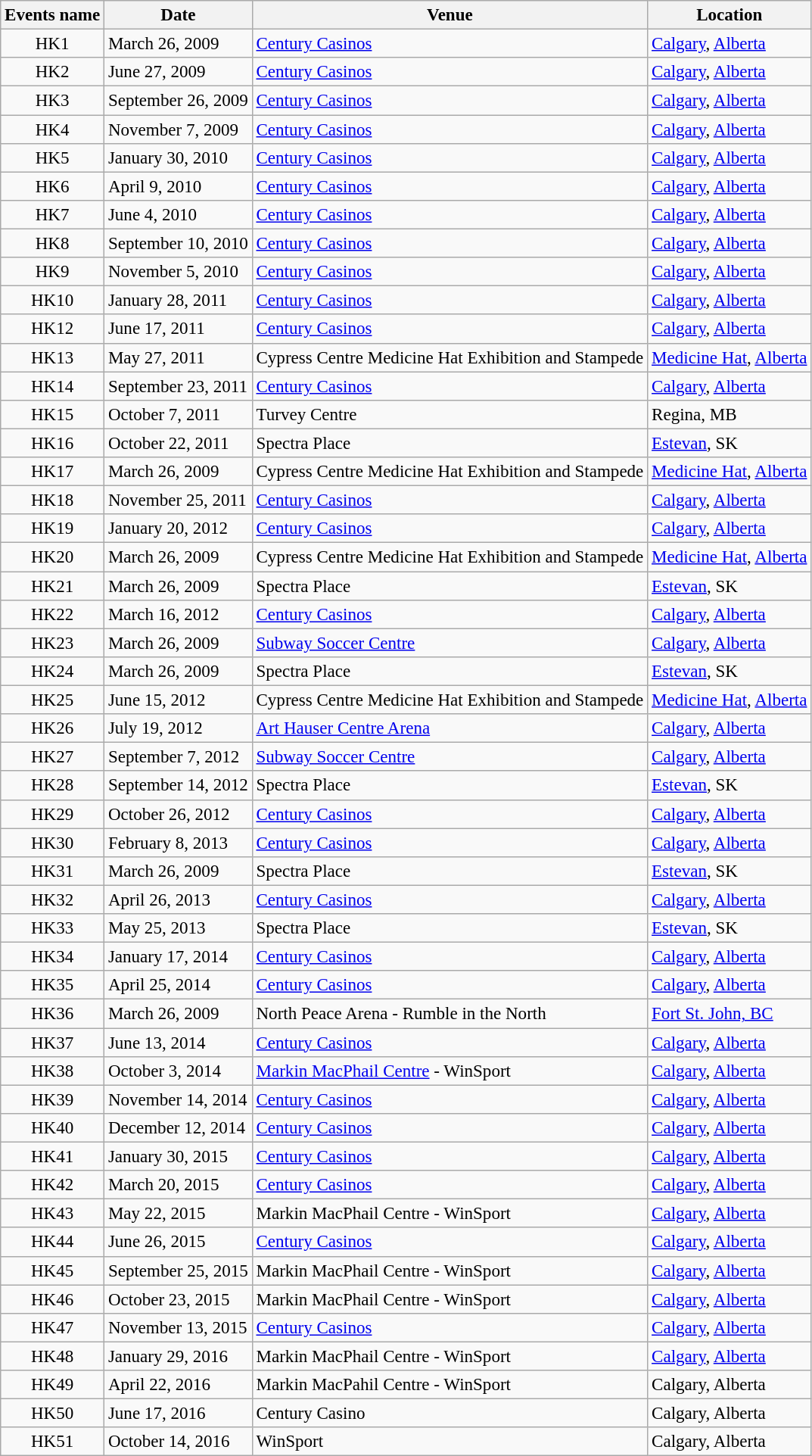<table class="sortable wikitable succession-box" style="font-size:96%;">
<tr>
<th scope="col">Events name</th>
<th scope="col">Date</th>
<th scope="col">Venue</th>
<th scope="col">Location</th>
</tr>
<tr>
<td style="text-align:center">HK1</td>
<td>March 26, 2009</td>
<td><a href='#'>Century Casinos</a></td>
<td><a href='#'>Calgary</a>, <a href='#'>Alberta</a></td>
</tr>
<tr>
<td style="text-align:center">HK2</td>
<td>June 27, 2009</td>
<td><a href='#'>Century Casinos</a></td>
<td><a href='#'>Calgary</a>, <a href='#'>Alberta</a></td>
</tr>
<tr>
<td style="text-align:center">HK3</td>
<td>September 26, 2009</td>
<td><a href='#'>Century Casinos</a></td>
<td><a href='#'>Calgary</a>, <a href='#'>Alberta</a></td>
</tr>
<tr>
<td style="text-align:center">HK4</td>
<td>November 7, 2009</td>
<td><a href='#'>Century Casinos</a></td>
<td><a href='#'>Calgary</a>, <a href='#'>Alberta</a></td>
</tr>
<tr>
<td style="text-align:center">HK5</td>
<td>January 30, 2010</td>
<td><a href='#'>Century Casinos</a></td>
<td><a href='#'>Calgary</a>, <a href='#'>Alberta</a></td>
</tr>
<tr>
<td style="text-align:center">HK6</td>
<td>April 9, 2010</td>
<td><a href='#'>Century Casinos</a></td>
<td><a href='#'>Calgary</a>, <a href='#'>Alberta</a></td>
</tr>
<tr>
<td style="text-align:center">HK7</td>
<td>June 4, 2010</td>
<td><a href='#'>Century Casinos</a></td>
<td><a href='#'>Calgary</a>, <a href='#'>Alberta</a></td>
</tr>
<tr>
<td style="text-align:center">HK8</td>
<td>September 10, 2010</td>
<td><a href='#'>Century Casinos</a></td>
<td><a href='#'>Calgary</a>, <a href='#'>Alberta</a></td>
</tr>
<tr>
<td style="text-align:center">HK9</td>
<td>November 5, 2010</td>
<td><a href='#'>Century Casinos</a></td>
<td><a href='#'>Calgary</a>, <a href='#'>Alberta</a></td>
</tr>
<tr>
<td style="text-align:center">HK10</td>
<td>January 28, 2011</td>
<td><a href='#'>Century Casinos</a></td>
<td><a href='#'>Calgary</a>, <a href='#'>Alberta</a></td>
</tr>
<tr>
<td style="text-align:center">HK12</td>
<td>June 17, 2011</td>
<td><a href='#'>Century Casinos</a></td>
<td><a href='#'>Calgary</a>, <a href='#'>Alberta</a></td>
</tr>
<tr>
<td style="text-align:center">HK13</td>
<td>May 27, 2011</td>
<td>Cypress Centre Medicine Hat Exhibition and Stampede</td>
<td><a href='#'>Medicine Hat</a>, <a href='#'>Alberta</a></td>
</tr>
<tr>
<td style="text-align:center">HK14</td>
<td>September 23, 2011</td>
<td><a href='#'>Century Casinos</a></td>
<td><a href='#'>Calgary</a>, <a href='#'>Alberta</a></td>
</tr>
<tr>
<td style="text-align:center">HK15</td>
<td>October 7, 2011</td>
<td>Turvey Centre</td>
<td>Regina, MB</td>
</tr>
<tr>
<td style="text-align:center">HK16</td>
<td>October 22, 2011</td>
<td>Spectra Place</td>
<td><a href='#'>Estevan</a>, SK</td>
</tr>
<tr>
<td style="text-align:center">HK17</td>
<td>March 26, 2009</td>
<td>Cypress Centre Medicine Hat Exhibition and Stampede</td>
<td><a href='#'>Medicine Hat</a>, <a href='#'>Alberta</a></td>
</tr>
<tr>
<td style="text-align:center">HK18</td>
<td>November 25, 2011</td>
<td><a href='#'>Century Casinos</a></td>
<td><a href='#'>Calgary</a>, <a href='#'>Alberta</a></td>
</tr>
<tr>
<td style="text-align:center">HK19</td>
<td>January 20, 2012</td>
<td><a href='#'>Century Casinos</a></td>
<td><a href='#'>Calgary</a>, <a href='#'>Alberta</a></td>
</tr>
<tr>
<td style="text-align:center">HK20</td>
<td>March 26, 2009</td>
<td>Cypress Centre Medicine Hat Exhibition and Stampede</td>
<td><a href='#'>Medicine Hat</a>, <a href='#'>Alberta</a></td>
</tr>
<tr>
<td style="text-align:center">HK21</td>
<td>March 26, 2009</td>
<td>Spectra Place</td>
<td><a href='#'>Estevan</a>, SK</td>
</tr>
<tr>
<td style="text-align:center">HK22</td>
<td>March 16, 2012</td>
<td><a href='#'>Century Casinos</a></td>
<td><a href='#'>Calgary</a>, <a href='#'>Alberta</a></td>
</tr>
<tr>
<td style="text-align:center">HK23</td>
<td>March 26, 2009</td>
<td><a href='#'>Subway Soccer Centre</a></td>
<td><a href='#'>Calgary</a>, <a href='#'>Alberta</a></td>
</tr>
<tr>
<td style="text-align:center">HK24</td>
<td>March 26, 2009</td>
<td>Spectra Place</td>
<td><a href='#'>Estevan</a>, SK</td>
</tr>
<tr>
<td style="text-align:center">HK25</td>
<td>June 15, 2012</td>
<td>Cypress Centre Medicine Hat Exhibition and Stampede</td>
<td><a href='#'>Medicine Hat</a>, <a href='#'>Alberta</a></td>
</tr>
<tr>
<td style="text-align:center">HK26</td>
<td>July 19, 2012</td>
<td><a href='#'>Art Hauser Centre Arena</a></td>
<td><a href='#'>Calgary</a>, <a href='#'>Alberta</a></td>
</tr>
<tr>
<td style="text-align:center">HK27</td>
<td>September 7, 2012</td>
<td><a href='#'>Subway Soccer Centre</a></td>
<td><a href='#'>Calgary</a>, <a href='#'>Alberta</a></td>
</tr>
<tr>
<td style="text-align:center">HK28</td>
<td>September 14, 2012</td>
<td>Spectra Place</td>
<td><a href='#'>Estevan</a>, SK</td>
</tr>
<tr>
<td style="text-align:center">HK29</td>
<td>October 26, 2012</td>
<td><a href='#'>Century Casinos</a></td>
<td><a href='#'>Calgary</a>, <a href='#'>Alberta</a></td>
</tr>
<tr>
<td style="text-align:center">HK30</td>
<td>February 8, 2013</td>
<td><a href='#'>Century Casinos</a></td>
<td><a href='#'>Calgary</a>, <a href='#'>Alberta</a></td>
</tr>
<tr>
<td style="text-align:center">HK31</td>
<td>March 26, 2009</td>
<td>Spectra Place</td>
<td><a href='#'>Estevan</a>, SK</td>
</tr>
<tr>
<td style="text-align:center">HK32</td>
<td>April 26, 2013</td>
<td><a href='#'>Century Casinos</a></td>
<td><a href='#'>Calgary</a>, <a href='#'>Alberta</a></td>
</tr>
<tr>
<td style="text-align:center">HK33</td>
<td>May 25, 2013</td>
<td>Spectra Place</td>
<td><a href='#'>Estevan</a>, SK</td>
</tr>
<tr>
<td style="text-align:center">HK34</td>
<td>January 17, 2014</td>
<td><a href='#'>Century Casinos</a></td>
<td><a href='#'>Calgary</a>, <a href='#'>Alberta</a></td>
</tr>
<tr>
<td style="text-align:center">HK35</td>
<td>April 25, 2014</td>
<td><a href='#'>Century Casinos</a></td>
<td><a href='#'>Calgary</a>, <a href='#'>Alberta</a></td>
</tr>
<tr>
<td style="text-align:center">HK36</td>
<td>March 26, 2009</td>
<td>North Peace Arena - Rumble in the North</td>
<td><a href='#'>Fort St. John, BC</a></td>
</tr>
<tr>
<td style="text-align:center">HK37</td>
<td>June 13, 2014</td>
<td><a href='#'>Century Casinos</a></td>
<td><a href='#'>Calgary</a>, <a href='#'>Alberta</a></td>
</tr>
<tr>
<td style="text-align:center">HK38</td>
<td>October 3, 2014</td>
<td><a href='#'>Markin MacPhail Centre</a> - WinSport</td>
<td><a href='#'>Calgary</a>, <a href='#'>Alberta</a></td>
</tr>
<tr>
<td style="text-align:center">HK39</td>
<td>November 14, 2014</td>
<td><a href='#'>Century Casinos</a></td>
<td><a href='#'>Calgary</a>, <a href='#'>Alberta</a></td>
</tr>
<tr>
<td style="text-align:center">HK40</td>
<td>December 12, 2014</td>
<td><a href='#'>Century Casinos</a></td>
<td><a href='#'>Calgary</a>, <a href='#'>Alberta</a></td>
</tr>
<tr>
<td style="text-align:center">HK41</td>
<td>January 30, 2015</td>
<td><a href='#'>Century Casinos</a></td>
<td><a href='#'>Calgary</a>, <a href='#'>Alberta</a></td>
</tr>
<tr>
<td style="text-align:center">HK42</td>
<td>March 20, 2015</td>
<td><a href='#'>Century Casinos</a></td>
<td><a href='#'>Calgary</a>, <a href='#'>Alberta</a></td>
</tr>
<tr>
<td style="text-align:center">HK43</td>
<td>May 22, 2015</td>
<td>Markin MacPhail Centre - WinSport</td>
<td><a href='#'>Calgary</a>, <a href='#'>Alberta</a></td>
</tr>
<tr>
<td style="text-align:center">HK44</td>
<td>June 26, 2015</td>
<td><a href='#'>Century Casinos</a></td>
<td><a href='#'>Calgary</a>, <a href='#'>Alberta</a></td>
</tr>
<tr>
<td style="text-align:center">HK45</td>
<td>September 25, 2015</td>
<td>Markin MacPhail Centre - WinSport</td>
<td><a href='#'>Calgary</a>, <a href='#'>Alberta</a></td>
</tr>
<tr>
<td style="text-align:center">HK46</td>
<td>October 23, 2015</td>
<td>Markin MacPhail Centre - WinSport</td>
<td><a href='#'>Calgary</a>, <a href='#'>Alberta</a></td>
</tr>
<tr>
<td style="text-align:center">HK47</td>
<td>November 13, 2015</td>
<td><a href='#'>Century Casinos</a></td>
<td><a href='#'>Calgary</a>, <a href='#'>Alberta</a></td>
</tr>
<tr>
<td style="text-align:center">HK48</td>
<td>January 29, 2016</td>
<td>Markin MacPhail Centre - WinSport</td>
<td><a href='#'>Calgary</a>, <a href='#'>Alberta</a></td>
</tr>
<tr>
<td style="text-align:center">HK49</td>
<td>April 22, 2016</td>
<td>Markin MacPahil Centre - WinSport</td>
<td>Calgary, Alberta</td>
</tr>
<tr>
<td style="text-align:center">HK50</td>
<td>June 17, 2016</td>
<td>Century Casino</td>
<td>Calgary, Alberta</td>
</tr>
<tr>
<td style="text-align:center">HK51</td>
<td>October 14, 2016</td>
<td>WinSport</td>
<td>Calgary, Alberta</td>
</tr>
</table>
